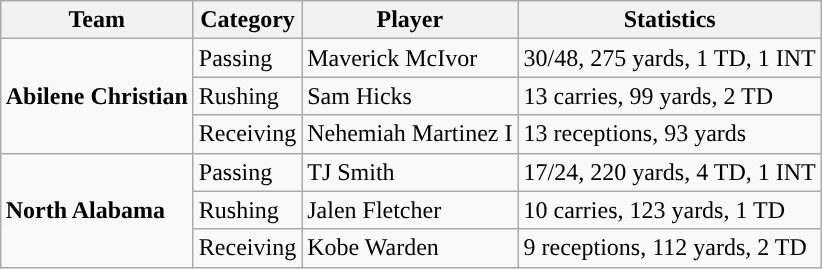<table class="wikitable" style="float: right;">
<tr>
<th>Team</th>
<th>Category</th>
<th>Player</th>
<th>Statistics</th>
</tr>
<tr>
<td rowspan=3><strong>Abilene Christian</strong></td>
<td>Passing</td>
<td>Maverick McIvor</td>
<td>30/48, 275 yards, 1 TD, 1 INT</td>
</tr>
<tr>
<td>Rushing</td>
<td>Sam Hicks</td>
<td>13 carries, 99 yards, 2 TD</td>
</tr>
<tr>
<td>Receiving</td>
<td>Nehemiah Martinez I</td>
<td>13 receptions, 93 yards</td>
</tr>
<tr>
<td rowspan=3><strong>North Alabama</strong></td>
<td>Passing</td>
<td>TJ Smith</td>
<td>17/24, 220 yards, 4 TD, 1 INT</td>
</tr>
<tr>
<td>Rushing</td>
<td>Jalen Fletcher</td>
<td>10 carries, 123 yards, 1 TD</td>
</tr>
<tr>
<td>Receiving</td>
<td>Kobe Warden</td>
<td>9 receptions, 112 yards, 2 TD</td>
</tr>
</table>
